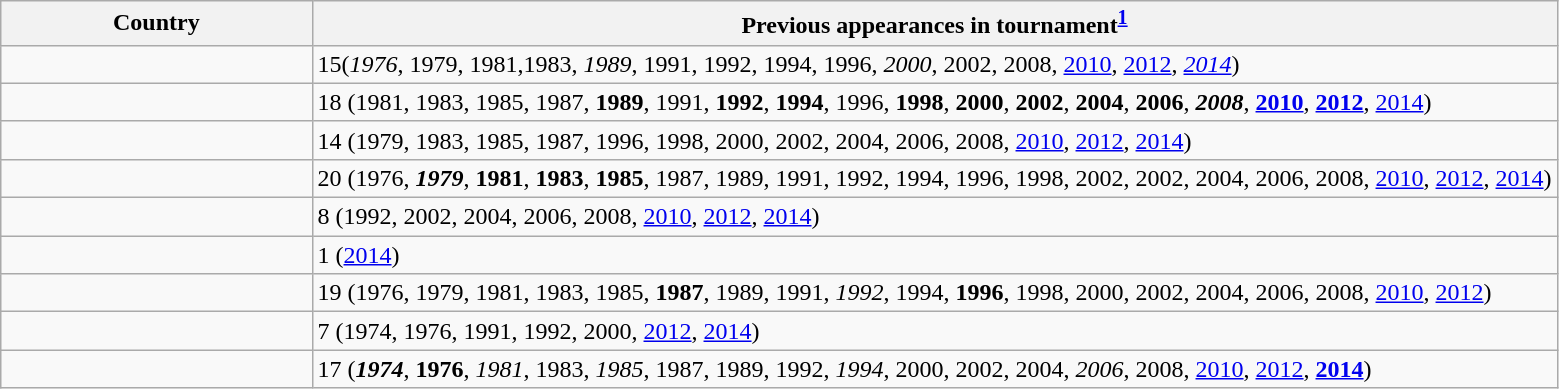<table class="wikitable sortable">
<tr>
<th width=20%>Country</th>
<th width=80%>Previous appearances in tournament<sup><strong><a href='#'>1</a></strong></sup></th>
</tr>
<tr>
<td></td>
<td>15(<em>1976</em>, 1979, 1981,1983, <em>1989</em>, 1991, 1992, 1994, 1996, <em>2000</em>, 2002, 2008, <a href='#'>2010</a>, <a href='#'>2012</a>, <em><a href='#'>2014</a></em>)</td>
</tr>
<tr>
<td></td>
<td>18 (1981, 1983, 1985, 1987, <strong>1989</strong>, 1991, <strong>1992</strong>, <strong>1994</strong>, 1996, <strong>1998</strong>, <strong>2000</strong>, <strong>2002</strong>, <strong>2004</strong>, <strong>2006</strong>, <strong><em>2008</em></strong>, <strong><a href='#'>2010</a></strong>, <strong><a href='#'>2012</a></strong>, <a href='#'>2014</a>)</td>
</tr>
<tr>
<td></td>
<td>14 (1979, 1983, 1985, 1987, 1996, 1998, 2000, 2002, 2004, 2006, 2008, <a href='#'>2010</a>, <a href='#'>2012</a>, <a href='#'>2014</a>)</td>
</tr>
<tr>
<td></td>
<td>20 (1976, <strong><em>1979</em></strong>, <strong>1981</strong>, <strong>1983</strong>, <strong>1985</strong>, 1987, 1989, 1991, 1992, 1994, 1996, 1998, 2002, 2002, 2004, 2006, 2008, <a href='#'>2010</a>, <a href='#'>2012</a>, <a href='#'>2014</a>)</td>
</tr>
<tr>
<td></td>
<td>8 (1992, 2002, 2004, 2006, 2008, <a href='#'>2010</a>, <a href='#'>2012</a>, <a href='#'>2014</a>)</td>
</tr>
<tr>
<td></td>
<td>1 (<a href='#'>2014</a>)</td>
</tr>
<tr>
<td></td>
<td>19 (1976, 1979, 1981, 1983, 1985, <strong>1987</strong>, 1989, 1991, <em>1992</em>, 1994, <strong>1996</strong>, 1998, 2000, 2002, 2004, 2006, 2008, <a href='#'>2010</a>, <a href='#'>2012</a>)</td>
</tr>
<tr>
<td></td>
<td>7 (1974, 1976, 1991, 1992, 2000, <a href='#'>2012</a>, <a href='#'>2014</a>)</td>
</tr>
<tr>
<td></td>
<td>17 (<strong><em>1974</em></strong>, <strong>1976</strong>, <em>1981</em>, 1983, <em>1985</em>, 1987, 1989, 1992, <em>1994</em>, 2000, 2002, 2004, <em>2006</em>, 2008, <a href='#'>2010</a>, <a href='#'>2012</a>, <strong><a href='#'>2014</a></strong>)</td>
</tr>
</table>
